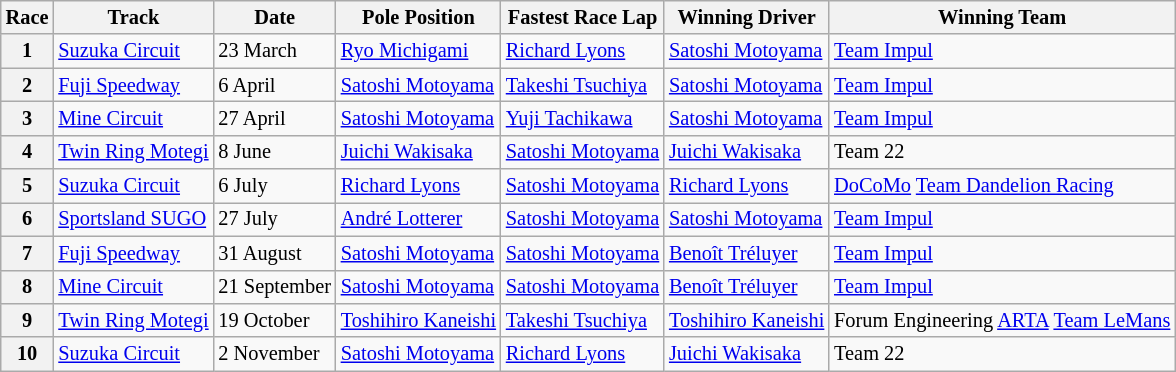<table class="wikitable" style="font-size:85%">
<tr>
<th>Race</th>
<th>Track</th>
<th>Date</th>
<th>Pole Position</th>
<th>Fastest Race Lap</th>
<th>Winning Driver</th>
<th>Winning Team</th>
</tr>
<tr>
<th>1</th>
<td><a href='#'>Suzuka Circuit</a></td>
<td>23 March</td>
<td> <a href='#'>Ryo Michigami</a></td>
<td> <a href='#'>Richard Lyons</a></td>
<td> <a href='#'>Satoshi Motoyama</a></td>
<td><a href='#'>Team Impul</a></td>
</tr>
<tr>
<th>2</th>
<td><a href='#'>Fuji Speedway</a></td>
<td>6 April</td>
<td> <a href='#'>Satoshi Motoyama</a></td>
<td> <a href='#'>Takeshi Tsuchiya</a></td>
<td> <a href='#'>Satoshi Motoyama</a></td>
<td><a href='#'>Team Impul</a></td>
</tr>
<tr>
<th>3</th>
<td><a href='#'>Mine Circuit</a></td>
<td>27 April</td>
<td> <a href='#'>Satoshi Motoyama</a></td>
<td> <a href='#'>Yuji Tachikawa</a></td>
<td> <a href='#'>Satoshi Motoyama</a></td>
<td><a href='#'>Team Impul</a></td>
</tr>
<tr>
<th>4</th>
<td><a href='#'>Twin Ring Motegi</a></td>
<td>8 June</td>
<td> <a href='#'>Juichi Wakisaka</a></td>
<td> <a href='#'>Satoshi Motoyama</a></td>
<td> <a href='#'>Juichi Wakisaka</a></td>
<td>Team 22</td>
</tr>
<tr>
<th>5</th>
<td><a href='#'>Suzuka Circuit</a></td>
<td>6 July</td>
<td> <a href='#'>Richard Lyons</a></td>
<td> <a href='#'>Satoshi Motoyama</a></td>
<td> <a href='#'>Richard Lyons</a></td>
<td><a href='#'>DoCoMo</a> <a href='#'>Team Dandelion Racing</a></td>
</tr>
<tr>
<th>6</th>
<td><a href='#'>Sportsland SUGO</a></td>
<td>27 July</td>
<td> <a href='#'>André Lotterer</a></td>
<td> <a href='#'>Satoshi Motoyama</a></td>
<td> <a href='#'>Satoshi Motoyama</a></td>
<td><a href='#'>Team Impul</a></td>
</tr>
<tr>
<th>7</th>
<td><a href='#'>Fuji Speedway</a></td>
<td>31 August</td>
<td> <a href='#'>Satoshi Motoyama</a></td>
<td> <a href='#'>Satoshi Motoyama</a></td>
<td> <a href='#'>Benoît Tréluyer</a></td>
<td><a href='#'>Team Impul</a></td>
</tr>
<tr>
<th>8</th>
<td><a href='#'>Mine Circuit</a></td>
<td>21 September</td>
<td> <a href='#'>Satoshi Motoyama</a></td>
<td> <a href='#'>Satoshi Motoyama</a></td>
<td> <a href='#'>Benoît Tréluyer</a></td>
<td><a href='#'>Team Impul</a></td>
</tr>
<tr>
<th>9</th>
<td><a href='#'>Twin Ring Motegi</a></td>
<td>19 October</td>
<td> <a href='#'>Toshihiro Kaneishi</a></td>
<td> <a href='#'>Takeshi Tsuchiya</a></td>
<td> <a href='#'>Toshihiro Kaneishi</a></td>
<td>Forum Engineering <a href='#'>ARTA</a> <a href='#'>Team LeMans</a></td>
</tr>
<tr>
<th>10</th>
<td><a href='#'>Suzuka Circuit</a></td>
<td>2 November</td>
<td> <a href='#'>Satoshi Motoyama</a></td>
<td> <a href='#'>Richard Lyons</a></td>
<td> <a href='#'>Juichi Wakisaka</a></td>
<td>Team 22</td>
</tr>
</table>
